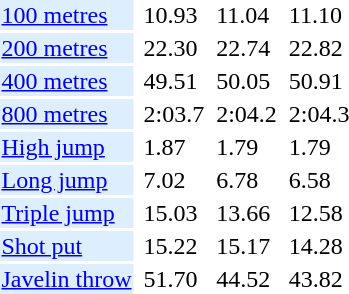<table>
<tr>
<td bgcolor = DDEEFF><a href='#'>100 metres</a></td>
<td></td>
<td>10.93</td>
<td></td>
<td>11.04</td>
<td></td>
<td>11.10</td>
</tr>
<tr>
<td bgcolor = DDEEFF><a href='#'>200 metres</a></td>
<td></td>
<td>22.30</td>
<td></td>
<td>22.74</td>
<td></td>
<td>22.82</td>
</tr>
<tr>
<td bgcolor = DDEEFF><a href='#'>400 metres</a></td>
<td></td>
<td>49.51</td>
<td></td>
<td>50.05</td>
<td></td>
<td>50.91</td>
</tr>
<tr>
<td bgcolor = DDEEFF><a href='#'>800 metres</a></td>
<td></td>
<td>2:03.7</td>
<td></td>
<td>2:04.2</td>
<td></td>
<td>2:04.3</td>
</tr>
<tr>
<td bgcolor = DDEEFF><a href='#'>High jump</a></td>
<td></td>
<td>1.87</td>
<td></td>
<td>1.79</td>
<td></td>
<td>1.79</td>
</tr>
<tr>
<td bgcolor = DDEEFF><a href='#'>Long jump</a></td>
<td></td>
<td>7.02</td>
<td></td>
<td>6.78</td>
<td></td>
<td>6.58</td>
</tr>
<tr>
<td bgcolor = DDEEFF><a href='#'>Triple jump</a></td>
<td></td>
<td>15.03</td>
<td></td>
<td>13.66</td>
<td></td>
<td>12.58</td>
</tr>
<tr>
<td bgcolor = DDEEFF><a href='#'>Shot put</a></td>
<td></td>
<td>15.22</td>
<td></td>
<td>15.17</td>
<td></td>
<td>14.28</td>
</tr>
<tr>
<td bgcolor = DDEEFF><a href='#'>Javelin throw</a></td>
<td></td>
<td>51.70</td>
<td></td>
<td>44.52</td>
<td></td>
<td>43.82</td>
</tr>
</table>
